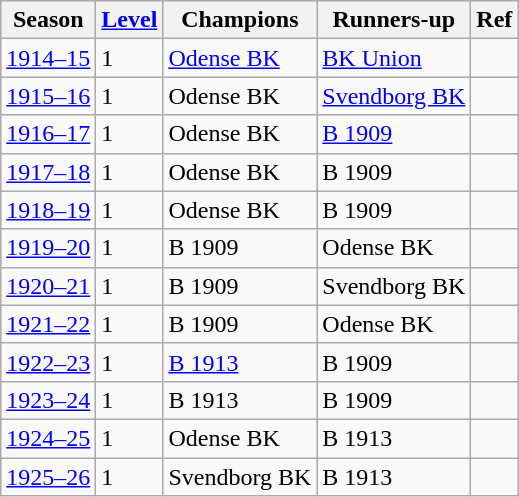<table class="sortable wikitable plainrowheaders">
<tr>
<th>Season</th>
<th><a href='#'>Level</a></th>
<th>Champions</th>
<th>Runners-up</th>
<th>Ref</th>
</tr>
<tr>
<td><a href='#'>1914–15</a></td>
<td>1</td>
<td><a href='#'>Odense BK</a></td>
<td><a href='#'>BK Union</a></td>
<td></td>
</tr>
<tr>
<td><a href='#'>1915–16</a></td>
<td>1</td>
<td>Odense BK</td>
<td><a href='#'>Svendborg BK</a></td>
<td></td>
</tr>
<tr>
<td><a href='#'>1916–17</a></td>
<td>1</td>
<td>Odense BK</td>
<td><a href='#'>B 1909</a></td>
<td></td>
</tr>
<tr>
<td><a href='#'>1917–18</a></td>
<td>1</td>
<td>Odense BK</td>
<td>B 1909</td>
<td></td>
</tr>
<tr>
<td><a href='#'>1918–19</a></td>
<td>1</td>
<td>Odense BK</td>
<td>B 1909</td>
<td></td>
</tr>
<tr>
<td><a href='#'>1919–20</a></td>
<td>1</td>
<td>B 1909</td>
<td>Odense BK</td>
<td></td>
</tr>
<tr>
<td><a href='#'>1920–21</a></td>
<td>1</td>
<td>B 1909</td>
<td>Svendborg BK</td>
<td></td>
</tr>
<tr>
<td><a href='#'>1921–22</a></td>
<td>1</td>
<td>B 1909</td>
<td>Odense BK</td>
<td></td>
</tr>
<tr>
<td><a href='#'>1922–23</a></td>
<td>1</td>
<td><a href='#'>B 1913</a></td>
<td>B 1909</td>
<td></td>
</tr>
<tr>
<td><a href='#'>1923–24</a></td>
<td>1</td>
<td>B 1913</td>
<td>B 1909</td>
<td></td>
</tr>
<tr>
<td><a href='#'>1924–25</a></td>
<td>1</td>
<td>Odense BK</td>
<td>B 1913</td>
<td></td>
</tr>
<tr>
<td><a href='#'>1925–26</a></td>
<td>1</td>
<td>Svendborg BK</td>
<td>B 1913</td>
<td></td>
</tr>
</table>
